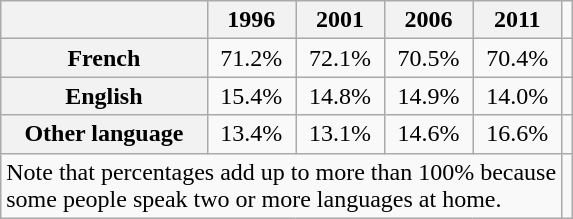<table class="wikitable" style="text-align:center; float:left; margin-right:0; margin-left:1em;">
<tr>
<th></th>
<th>1996</th>
<th>2001</th>
<th>2006</th>
<th>2011</th>
</tr>
<tr>
<th>French</th>
<td>71.2%</td>
<td>72.1%</td>
<td>70.5%</td>
<td>70.4%</td>
<td></td>
</tr>
<tr>
<th>English</th>
<td>15.4%</td>
<td>14.8%</td>
<td>14.9%</td>
<td>14.0%</td>
<td></td>
</tr>
<tr>
<th>Other language</th>
<td>13.4%</td>
<td>13.1%</td>
<td>14.6%</td>
<td>16.6%</td>
<td></td>
</tr>
<tr>
<td colspan="5" style="text-align:left;" class="small">Note that percentages add up to more than 100% because<br>some people speak two or more languages at home.</td>
</tr>
</table>
